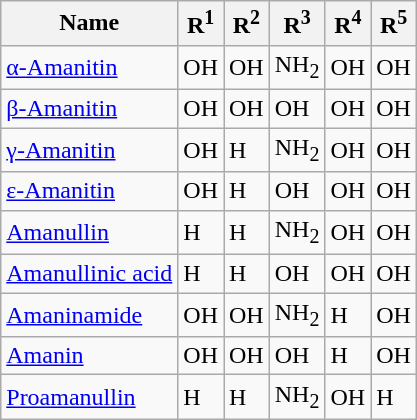<table class="wikitable">
<tr>
<th>Name</th>
<th>R<sup>1</sup></th>
<th>R<sup>2</sup></th>
<th>R<sup>3</sup></th>
<th>R<sup>4</sup></th>
<th>R<sup>5</sup></th>
</tr>
<tr>
<td><a href='#'>α-Amanitin</a></td>
<td>OH</td>
<td>OH</td>
<td>NH<sub>2</sub></td>
<td>OH</td>
<td>OH</td>
</tr>
<tr>
<td><a href='#'>β-Amanitin</a></td>
<td>OH</td>
<td>OH</td>
<td>OH</td>
<td>OH</td>
<td>OH</td>
</tr>
<tr>
<td><a href='#'>γ-Amanitin</a></td>
<td>OH</td>
<td>H</td>
<td>NH<sub>2</sub></td>
<td>OH</td>
<td>OH</td>
</tr>
<tr>
<td><a href='#'>ε-Amanitin</a></td>
<td>OH</td>
<td>H</td>
<td>OH</td>
<td>OH</td>
<td>OH</td>
</tr>
<tr>
<td><a href='#'>Amanullin</a></td>
<td>H</td>
<td>H</td>
<td>NH<sub>2</sub></td>
<td>OH</td>
<td>OH</td>
</tr>
<tr>
<td><a href='#'>Amanullinic acid</a></td>
<td>H</td>
<td>H</td>
<td>OH</td>
<td>OH</td>
<td>OH</td>
</tr>
<tr>
<td><a href='#'>Amaninamide</a></td>
<td>OH</td>
<td>OH</td>
<td>NH<sub>2</sub></td>
<td>H</td>
<td>OH</td>
</tr>
<tr>
<td><a href='#'>Amanin</a></td>
<td>OH</td>
<td>OH</td>
<td>OH</td>
<td>H</td>
<td>OH</td>
</tr>
<tr>
<td><a href='#'>Proamanullin</a></td>
<td>H</td>
<td>H</td>
<td>NH<sub>2</sub></td>
<td>OH</td>
<td>H</td>
</tr>
</table>
